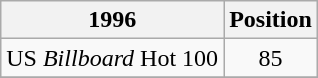<table class="wikitable sortable">
<tr>
<th align="left">1996</th>
<th align="center">Position</th>
</tr>
<tr>
<td>US <em>Billboard</em> Hot 100</td>
<td align="center">85</td>
</tr>
<tr>
</tr>
</table>
